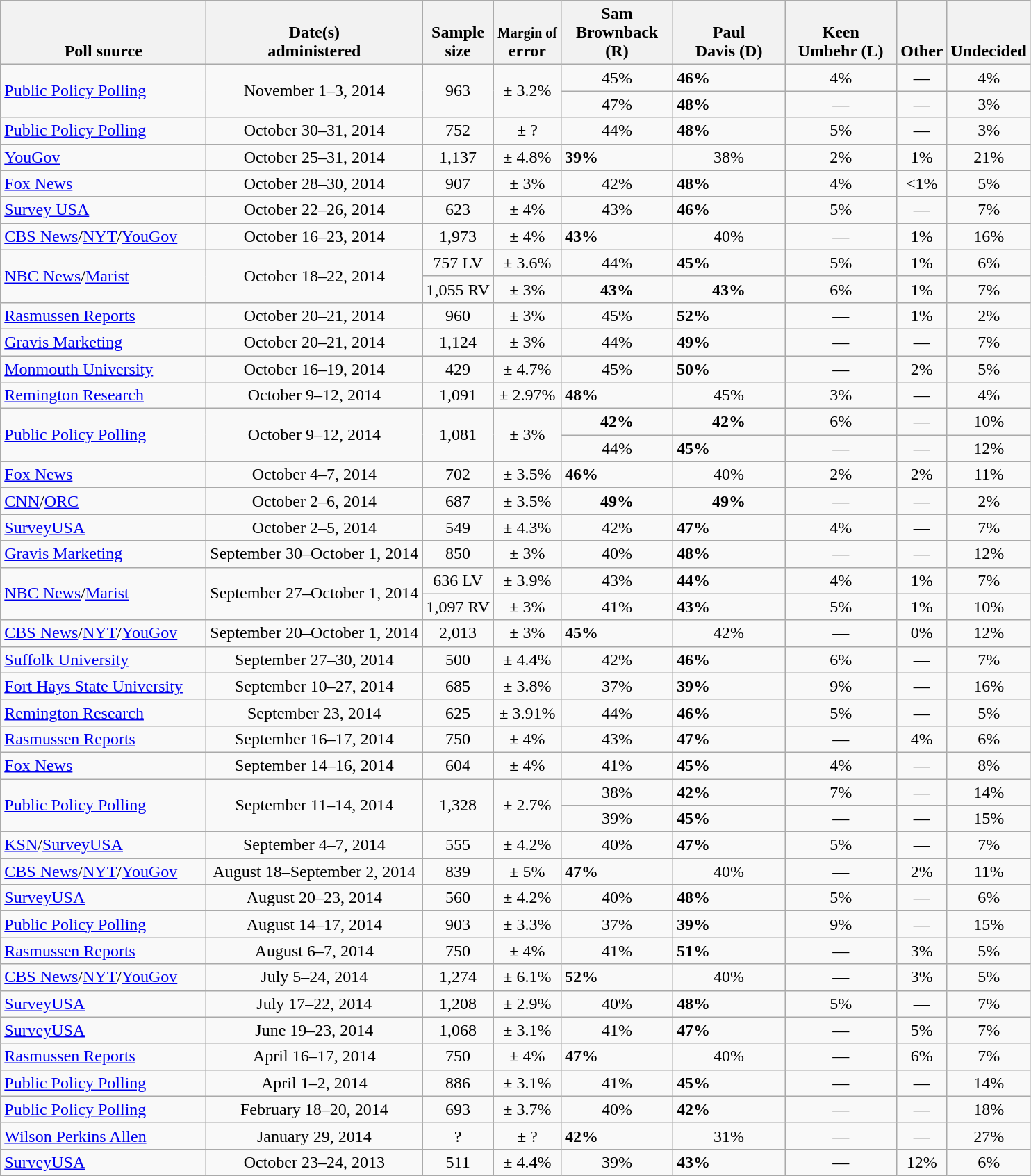<table class="wikitable">
<tr valign= bottom>
<th style="width:190px;">Poll source</th>
<th style="width:200px;">Date(s)<br>administered</th>
<th class=small>Sample<br>size</th>
<th><small>Margin of</small><br>error</th>
<th style="width:100px;">Sam<br>Brownback (R)</th>
<th style="width:100px;">Paul<br>Davis (D)</th>
<th style="width:100px;">Keen<br>Umbehr (L)</th>
<th style="width:40px;">Other</th>
<th style="width:40px;">Undecided</th>
</tr>
<tr>
<td rowspan=2><a href='#'>Public Policy Polling</a></td>
<td align=center rowspan=2>November 1–3, 2014</td>
<td align=center rowspan=2>963</td>
<td align=center rowspan=2>± 3.2%</td>
<td align=center>45%</td>
<td><strong>46%</strong></td>
<td align=center>4%</td>
<td align=center>—</td>
<td align=center>4%</td>
</tr>
<tr>
<td align=center>47%</td>
<td><strong>48%</strong></td>
<td align=center>—</td>
<td align=center>—</td>
<td align=center>3%</td>
</tr>
<tr>
<td><a href='#'>Public Policy Polling</a></td>
<td align=center>October 30–31, 2014</td>
<td align=center>752</td>
<td align=center>± ?</td>
<td align=center>44%</td>
<td><strong>48%</strong></td>
<td align=center>5%</td>
<td align=center>—</td>
<td align=center>3%</td>
</tr>
<tr>
<td><a href='#'>YouGov</a></td>
<td align=center>October 25–31, 2014</td>
<td align=center>1,137</td>
<td align=center>± 4.8%</td>
<td><strong>39%</strong></td>
<td align=center>38%</td>
<td align=center>2%</td>
<td align=center>1%</td>
<td align=center>21%</td>
</tr>
<tr>
<td><a href='#'>Fox News</a></td>
<td align=center>October 28–30, 2014</td>
<td align=center>907</td>
<td align=center>± 3%</td>
<td align=center>42%</td>
<td><strong>48%</strong></td>
<td align=center>4%</td>
<td align=center><1%</td>
<td align=center>5%</td>
</tr>
<tr>
<td><a href='#'>Survey USA</a></td>
<td align=center>October 22–26, 2014</td>
<td align=center>623</td>
<td align=center>± 4%</td>
<td align=center>43%</td>
<td><strong>46%</strong></td>
<td align=center>5%</td>
<td align=center>—</td>
<td align=center>7%</td>
</tr>
<tr>
<td><a href='#'>CBS News</a>/<a href='#'>NYT</a>/<a href='#'>YouGov</a></td>
<td align=center>October 16–23, 2014</td>
<td align=center>1,973</td>
<td align=center>± 4%</td>
<td><strong>43%</strong></td>
<td align=center>40%</td>
<td align=center>—</td>
<td align=center>1%</td>
<td align=center>16%</td>
</tr>
<tr>
<td rowspan=2><a href='#'>NBC News</a>/<a href='#'>Marist</a></td>
<td align=center rowspan=2>October 18–22, 2014</td>
<td align=center>757 LV</td>
<td align=center>± 3.6%</td>
<td align=center>44%</td>
<td><strong>45%</strong></td>
<td align=center>5%</td>
<td align=center>1%</td>
<td align=center>6%</td>
</tr>
<tr>
<td align=center>1,055 RV</td>
<td align=center>± 3%</td>
<td align=center><strong>43%</strong></td>
<td align=center><strong>43%</strong></td>
<td align=center>6%</td>
<td align=center>1%</td>
<td align=center>7%</td>
</tr>
<tr>
<td><a href='#'>Rasmussen Reports</a></td>
<td align=center>October 20–21, 2014</td>
<td align=center>960</td>
<td align=center>± 3%</td>
<td align=center>45%</td>
<td><strong>52%</strong></td>
<td align=center>—</td>
<td align=center>1%</td>
<td align=center>2%</td>
</tr>
<tr>
<td><a href='#'>Gravis Marketing</a></td>
<td align=center>October 20–21, 2014</td>
<td align=center>1,124</td>
<td align=center>± 3%</td>
<td align=center>44%</td>
<td><strong>49%</strong></td>
<td align=center>—</td>
<td align=center>—</td>
<td align=center>7%</td>
</tr>
<tr>
<td><a href='#'>Monmouth University</a></td>
<td align=center>October 16–19, 2014</td>
<td align=center>429</td>
<td align=center>± 4.7%</td>
<td align=center>45%</td>
<td><strong>50%</strong></td>
<td align=center>—</td>
<td align=center>2%</td>
<td align=center>5%</td>
</tr>
<tr>
<td><a href='#'>Remington Research</a></td>
<td align=center>October 9–12, 2014</td>
<td align=center>1,091</td>
<td align=center>± 2.97%</td>
<td><strong>48%</strong></td>
<td align=center>45%</td>
<td align=center>3%</td>
<td align=center>—</td>
<td align=center>4%</td>
</tr>
<tr>
<td rowspan=2><a href='#'>Public Policy Polling</a></td>
<td align=center rowspan=2>October 9–12, 2014</td>
<td align=center rowspan=2>1,081</td>
<td align=center rowspan=2>± 3%</td>
<td align=center><strong>42%</strong></td>
<td align=center><strong>42%</strong></td>
<td align=center>6%</td>
<td align=center>—</td>
<td align=center>10%</td>
</tr>
<tr>
<td align=center>44%</td>
<td><strong>45%</strong></td>
<td align=center>—</td>
<td align=center>—</td>
<td align=center>12%</td>
</tr>
<tr>
<td><a href='#'>Fox News</a></td>
<td align=center>October 4–7, 2014</td>
<td align=center>702</td>
<td align=center>± 3.5%</td>
<td><strong>46%</strong></td>
<td align=center>40%</td>
<td align=center>2%</td>
<td align=center>2%</td>
<td align=center>11%</td>
</tr>
<tr>
<td><a href='#'>CNN</a>/<a href='#'>ORC</a></td>
<td align=center>October 2–6, 2014</td>
<td align=center>687</td>
<td align=center>± 3.5%</td>
<td align=center><strong>49%</strong></td>
<td align=center><strong>49%</strong></td>
<td align=center>—</td>
<td align=center>—</td>
<td align=center>2%</td>
</tr>
<tr>
<td><a href='#'>SurveyUSA</a></td>
<td align=center>October 2–5, 2014</td>
<td align=center>549</td>
<td align=center>± 4.3%</td>
<td align=center>42%</td>
<td><strong>47%</strong></td>
<td align=center>4%</td>
<td align=center>—</td>
<td align=center>7%</td>
</tr>
<tr>
<td><a href='#'>Gravis Marketing</a></td>
<td align=center>September 30–October 1, 2014</td>
<td align=center>850</td>
<td align=center>± 3%</td>
<td align=center>40%</td>
<td><strong>48%</strong></td>
<td align=center>—</td>
<td align=center>—</td>
<td align=center>12%</td>
</tr>
<tr>
<td rowspan=2><a href='#'>NBC News</a>/<a href='#'>Marist</a></td>
<td align=center rowspan=2>September 27–October 1, 2014</td>
<td align=center>636 LV</td>
<td align=center>± 3.9%</td>
<td align=center>43%</td>
<td><strong>44%</strong></td>
<td align=center>4%</td>
<td align=center>1%</td>
<td align=center>7%</td>
</tr>
<tr>
<td align=center>1,097 RV</td>
<td align=center>± 3%</td>
<td align=center>41%</td>
<td><strong>43%</strong></td>
<td align=center>5%</td>
<td align=center>1%</td>
<td align=center>10%</td>
</tr>
<tr>
<td><a href='#'>CBS News</a>/<a href='#'>NYT</a>/<a href='#'>YouGov</a></td>
<td align=center>September 20–October 1, 2014</td>
<td align=center>2,013</td>
<td align=center>± 3%</td>
<td><strong>45%</strong></td>
<td align=center>42%</td>
<td align=center>—</td>
<td align=center>0%</td>
<td align=center>12%</td>
</tr>
<tr>
<td><a href='#'>Suffolk University</a></td>
<td align=center>September 27–30, 2014</td>
<td align=center>500</td>
<td align=center>± 4.4%</td>
<td align=center>42%</td>
<td><strong>46%</strong></td>
<td align=center>6%</td>
<td align=center>—</td>
<td align=center>7%</td>
</tr>
<tr>
<td><a href='#'>Fort Hays State University</a></td>
<td align=center>September 10–27, 2014</td>
<td align=center>685</td>
<td align=center>± 3.8%</td>
<td align=center>37%</td>
<td><strong>39%</strong></td>
<td align=center>9%</td>
<td align=center>—</td>
<td align=center>16%</td>
</tr>
<tr>
<td><a href='#'>Remington Research</a></td>
<td align=center>September 23, 2014</td>
<td align=center>625</td>
<td align=center>± 3.91%</td>
<td align=center>44%</td>
<td><strong>46%</strong></td>
<td align=center>5%</td>
<td align=center>—</td>
<td align=center>5%</td>
</tr>
<tr>
<td><a href='#'>Rasmussen Reports</a></td>
<td align=center>September 16–17, 2014</td>
<td align=center>750</td>
<td align=center>± 4%</td>
<td align=center>43%</td>
<td><strong>47%</strong></td>
<td align=center>—</td>
<td align=center>4%</td>
<td align=center>6%</td>
</tr>
<tr>
<td><a href='#'>Fox News</a></td>
<td align=center>September 14–16, 2014</td>
<td align=center>604</td>
<td align=center>± 4%</td>
<td align=center>41%</td>
<td><strong>45%</strong></td>
<td align=center>4%</td>
<td align=center>—</td>
<td align=center>8%</td>
</tr>
<tr>
<td rowspan=2><a href='#'>Public Policy Polling</a></td>
<td align=center rowspan=2>September 11–14, 2014</td>
<td align=center rowspan=2>1,328</td>
<td align=center rowspan=2>± 2.7%</td>
<td align=center>38%</td>
<td><strong>42%</strong></td>
<td align=center>7%</td>
<td align=center>—</td>
<td align=center>14%</td>
</tr>
<tr>
<td align=center>39%</td>
<td><strong>45%</strong></td>
<td align=center>—</td>
<td align=center>—</td>
<td align=center>15%</td>
</tr>
<tr>
<td><a href='#'>KSN</a>/<a href='#'>SurveyUSA</a></td>
<td align=center>September 4–7, 2014</td>
<td align=center>555</td>
<td align=center>± 4.2%</td>
<td align=center>40%</td>
<td><strong>47%</strong></td>
<td align=center>5%</td>
<td align=center>—</td>
<td align=center>7%</td>
</tr>
<tr>
<td><a href='#'>CBS News</a>/<a href='#'>NYT</a>/<a href='#'>YouGov</a></td>
<td align=center>August 18–September 2, 2014</td>
<td align=center>839</td>
<td align=center>± 5%</td>
<td><strong>47%</strong></td>
<td align=center>40%</td>
<td align=center>—</td>
<td align=center>2%</td>
<td align=center>11%</td>
</tr>
<tr>
<td><a href='#'>SurveyUSA</a></td>
<td align=center>August 20–23, 2014</td>
<td align=center>560</td>
<td align=center>± 4.2%</td>
<td align=center>40%</td>
<td><strong>48%</strong></td>
<td align=center>5%</td>
<td align=center>—</td>
<td align=center>6%</td>
</tr>
<tr>
<td><a href='#'>Public Policy Polling</a></td>
<td align=center>August 14–17, 2014</td>
<td align=center>903</td>
<td align=center>± 3.3%</td>
<td align=center>37%</td>
<td><strong>39%</strong></td>
<td align=center>9%</td>
<td align=center>—</td>
<td align=center>15%</td>
</tr>
<tr>
<td><a href='#'>Rasmussen Reports</a></td>
<td align=center>August 6–7, 2014</td>
<td align=center>750</td>
<td align=center>± 4%</td>
<td align=center>41%</td>
<td><strong>51%</strong></td>
<td align=center>—</td>
<td align=center>3%</td>
<td align=center>5%</td>
</tr>
<tr>
<td><a href='#'>CBS News</a>/<a href='#'>NYT</a>/<a href='#'>YouGov</a></td>
<td align=center>July 5–24, 2014</td>
<td align=center>1,274</td>
<td align=center>± 6.1%</td>
<td><strong>52%</strong></td>
<td align=center>40%</td>
<td align=center>—</td>
<td align=center>3%</td>
<td align=center>5%</td>
</tr>
<tr>
<td><a href='#'>SurveyUSA</a></td>
<td align=center>July 17–22, 2014</td>
<td align=center>1,208</td>
<td align=center>± 2.9%</td>
<td align=center>40%</td>
<td><strong>48%</strong></td>
<td align=center>5%</td>
<td align=center>—</td>
<td align=center>7%</td>
</tr>
<tr>
<td><a href='#'>SurveyUSA</a></td>
<td align=center>June 19–23, 2014</td>
<td align=center>1,068</td>
<td align=center>± 3.1%</td>
<td align=center>41%</td>
<td><strong>47%</strong></td>
<td align=center>—</td>
<td align=center>5%</td>
<td align=center>7%</td>
</tr>
<tr>
<td><a href='#'>Rasmussen Reports</a></td>
<td align=center>April 16–17, 2014</td>
<td align=center>750</td>
<td align=center>± 4%</td>
<td><strong>47%</strong></td>
<td align=center>40%</td>
<td align=center>—</td>
<td align=center>6%</td>
<td align=center>7%</td>
</tr>
<tr>
<td><a href='#'>Public Policy Polling</a></td>
<td align=center>April 1–2, 2014</td>
<td align=center>886</td>
<td align=center>± 3.1%</td>
<td align=center>41%</td>
<td><strong>45%</strong></td>
<td align=center>—</td>
<td align=center>—</td>
<td align=center>14%</td>
</tr>
<tr>
<td><a href='#'>Public Policy Polling</a></td>
<td align=center>February 18–20, 2014</td>
<td align=center>693</td>
<td align=center>± 3.7%</td>
<td align=center>40%</td>
<td><strong>42%</strong></td>
<td align=center>—</td>
<td align=center>—</td>
<td align=center>18%</td>
</tr>
<tr>
<td><a href='#'>Wilson Perkins Allen</a></td>
<td align=center>January 29, 2014</td>
<td align=center>?</td>
<td align=center>± ?</td>
<td><strong>42%</strong></td>
<td align=center>31%</td>
<td align=center>—</td>
<td align=center>—</td>
<td align=center>27%</td>
</tr>
<tr>
<td><a href='#'>SurveyUSA</a></td>
<td align=center>October 23–24, 2013</td>
<td align=center>511</td>
<td align=center>± 4.4%</td>
<td align=center>39%</td>
<td><strong>43%</strong></td>
<td align=center>—</td>
<td align=center>12%</td>
<td align=center>6%</td>
</tr>
</table>
